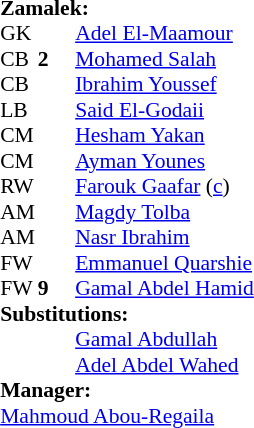<table style="font-size: 90%" cellspacing="0" cellpadding="0" align=center>
<tr>
<td colspan=4><strong>Zamalek:</strong></td>
</tr>
<tr>
<th width=25></th>
<th width=25></th>
</tr>
<tr>
<td>GK</td>
<td><strong> </strong></td>
<td> <a href='#'>Adel El-Maamour</a></td>
</tr>
<tr>
<td>CB</td>
<td><strong>2</strong></td>
<td> <a href='#'>Mohamed Salah</a></td>
</tr>
<tr>
<td>CB</td>
<td><strong> </strong></td>
<td> <a href='#'>Ibrahim Youssef</a></td>
</tr>
<tr>
<td>LB</td>
<td><strong> </strong></td>
<td> <a href='#'>Said El-Godaii</a> </td>
</tr>
<tr>
<td>CM</td>
<td><strong> </strong></td>
<td> <a href='#'>Hesham Yakan</a></td>
</tr>
<tr>
<td>CM</td>
<td><strong> </strong></td>
<td> <a href='#'>Ayman Younes</a></td>
</tr>
<tr>
<td>RW</td>
<td><strong></strong></td>
<td> <a href='#'>Farouk Gaafar</a> (<a href='#'>c</a>)</td>
</tr>
<tr>
<td>AM</td>
<td><strong></strong></td>
<td> <a href='#'>Magdy Tolba</a> </td>
</tr>
<tr>
<td>AM</td>
<td><strong></strong></td>
<td> <a href='#'>Nasr Ibrahim</a></td>
</tr>
<tr>
<td>FW</td>
<td><strong> </strong></td>
<td> <a href='#'>Emmanuel Quarshie </a></td>
</tr>
<tr>
<td>FW</td>
<td><strong>9</strong></td>
<td> <a href='#'>Gamal Abdel Hamid</a></td>
</tr>
<tr>
<td colspan=3><strong>Substitutions:</strong></td>
</tr>
<tr>
<td></td>
<td><strong> </strong></td>
<td> <a href='#'>Gamal Abdullah</a></td>
<td></td>
<td></td>
</tr>
<tr>
<td></td>
<td><strong> </strong></td>
<td> <a href='#'>Adel Abdel Wahed</a></td>
<td></td>
<td></td>
</tr>
<tr>
<td colspan=3><strong>Manager:</strong></td>
</tr>
<tr>
<td colspan=3> <a href='#'>Mahmoud Abou-Regaila</a></td>
</tr>
<tr>
<td colspan=4></td>
</tr>
</table>
